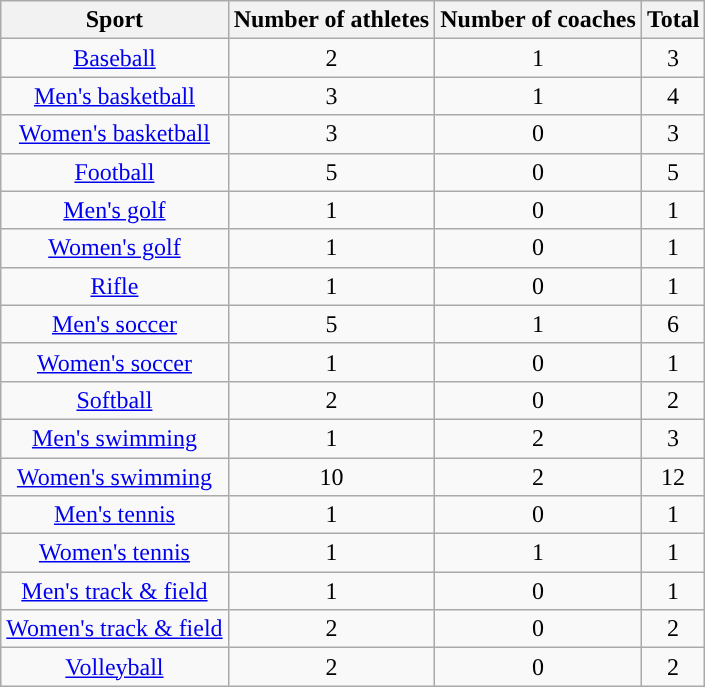<table class="wikitable sortable" style="text-align:center;">
<tr>
<th style="text-align:center;">Sport</th>
<th style="text-align:center;">Number of athletes</th>
<th style="text-align:center;">Number of coaches</th>
<th style="text-align:center;">Total</th>
</tr>
<tr>
<td><a href='#'>Baseball</a></td>
<td>2</td>
<td>1</td>
<td>3</td>
</tr>
<tr>
<td><a href='#'>Men's basketball</a></td>
<td>3</td>
<td>1</td>
<td>4</td>
</tr>
<tr>
<td><a href='#'>Women's basketball</a></td>
<td>3</td>
<td>0</td>
<td>3</td>
</tr>
<tr>
<td><a href='#'>Football</a></td>
<td>5</td>
<td>0</td>
<td>5</td>
</tr>
<tr>
<td><a href='#'>Men's golf</a></td>
<td>1</td>
<td>0</td>
<td>1</td>
</tr>
<tr>
<td><a href='#'>Women's golf</a></td>
<td>1</td>
<td>0</td>
<td>1</td>
</tr>
<tr>
<td><a href='#'>Rifle</a></td>
<td>1</td>
<td>0</td>
<td>1</td>
</tr>
<tr>
<td><a href='#'>Men's soccer</a></td>
<td>5</td>
<td>1</td>
<td>6</td>
</tr>
<tr>
<td><a href='#'>Women's soccer</a></td>
<td>1</td>
<td>0</td>
<td>1</td>
</tr>
<tr>
<td><a href='#'>Softball</a></td>
<td>2</td>
<td>0</td>
<td>2</td>
</tr>
<tr>
<td><a href='#'>Men's swimming</a></td>
<td>1</td>
<td>2</td>
<td>3</td>
</tr>
<tr>
<td><a href='#'>Women's swimming</a></td>
<td>10</td>
<td>2</td>
<td>12</td>
</tr>
<tr>
<td><a href='#'>Men's tennis</a></td>
<td>1</td>
<td>0</td>
<td>1</td>
</tr>
<tr>
<td><a href='#'>Women's tennis</a></td>
<td>1</td>
<td>1</td>
<td>1</td>
</tr>
<tr>
<td><a href='#'>Men's track & field</a></td>
<td>1</td>
<td>0</td>
<td>1</td>
</tr>
<tr>
<td><a href='#'>Women's track & field</a></td>
<td>2</td>
<td>0</td>
<td>2</td>
</tr>
<tr>
<td><a href='#'>Volleyball</a></td>
<td>2</td>
<td>0</td>
<td>2</td>
</tr>
</table>
